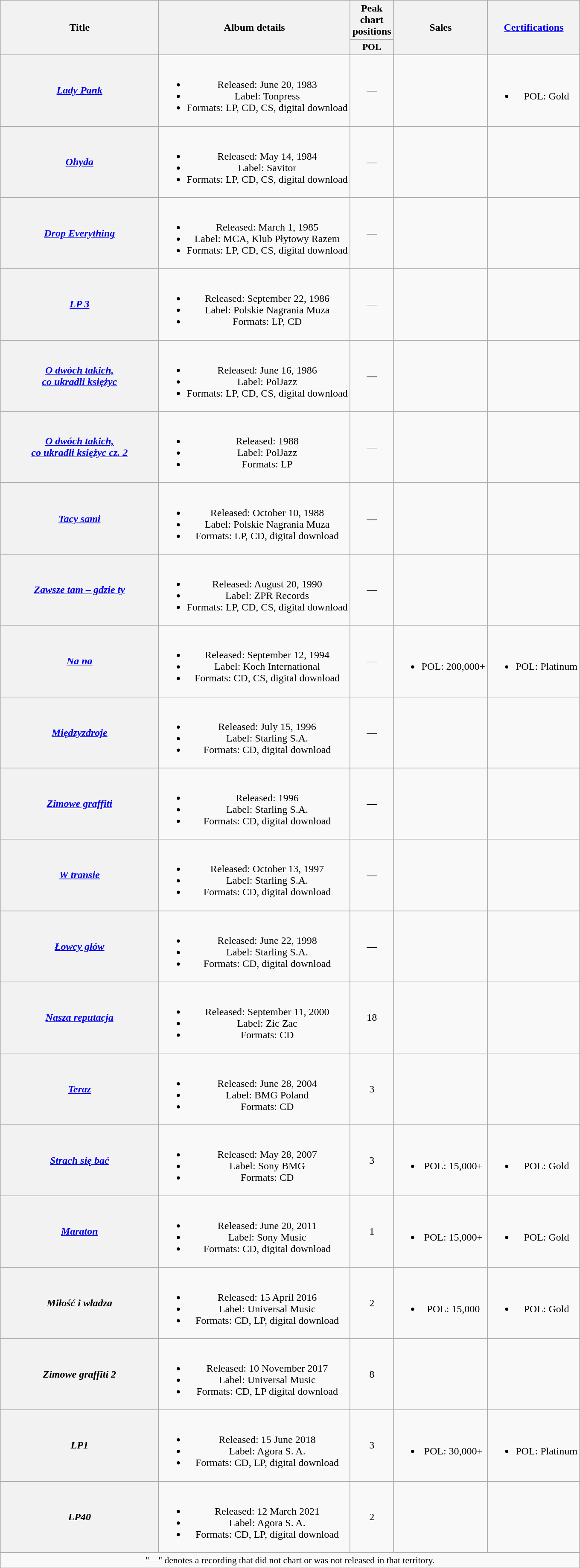<table class="wikitable plainrowheaders" style="text-align:center;">
<tr>
<th scope="col" rowspan="2" style="width:15em;">Title</th>
<th scope="col" rowspan="2">Album details</th>
<th scope="col" colspan="1">Peak chart positions</th>
<th scope="col" rowspan="2">Sales</th>
<th scope="col" rowspan="2"><a href='#'>Certifications</a></th>
</tr>
<tr>
<th scope="col" style="width:3em;font-size:90%;">POL<br></th>
</tr>
<tr>
<th><em><a href='#'>Lady Pank</a></em></th>
<td><br><ul><li>Released: June 20, 1983</li><li>Label: Tonpress</li><li>Formats: LP, CD, CS, digital download</li></ul></td>
<td>—</td>
<td></td>
<td><br><ul><li>POL: Gold</li></ul></td>
</tr>
<tr>
<th><em><a href='#'>Ohyda</a></em></th>
<td><br><ul><li>Released: May 14, 1984</li><li>Label: Savitor</li><li>Formats: LP, CD, CS, digital download</li></ul></td>
<td>—</td>
<td></td>
<td></td>
</tr>
<tr>
<th><em><a href='#'>Drop Everything</a></em></th>
<td><br><ul><li>Released: March 1, 1985</li><li>Label: MCA, Klub Płytowy Razem</li><li>Formats: LP, CD, CS, digital download</li></ul></td>
<td>—</td>
<td></td>
<td></td>
</tr>
<tr>
<th><em><a href='#'>LP 3</a></em></th>
<td><br><ul><li>Released: September 22, 1986</li><li>Label: Polskie Nagrania Muza</li><li>Formats: LP, CD</li></ul></td>
<td>—</td>
<td></td>
<td></td>
</tr>
<tr>
<th><em><a href='#'>O dwóch takich,<br>co ukradli księżyc</a></em></th>
<td><br><ul><li>Released: June 16, 1986</li><li>Label: PolJazz</li><li>Formats: LP, CD, CS, digital download</li></ul></td>
<td>—</td>
<td></td>
<td></td>
</tr>
<tr>
<th><em><a href='#'>O dwóch takich,<br>co ukradli księżyc cz. 2</a></em></th>
<td><br><ul><li>Released: 1988</li><li>Label: PolJazz</li><li>Formats: LP</li></ul></td>
<td>—</td>
<td></td>
<td></td>
</tr>
<tr>
<th><em><a href='#'>Tacy sami</a></em></th>
<td><br><ul><li>Released: October 10, 1988</li><li>Label: Polskie Nagrania Muza</li><li>Formats: LP, CD, digital download</li></ul></td>
<td>—</td>
<td></td>
<td></td>
</tr>
<tr>
<th><em><a href='#'>Zawsze tam – gdzie ty</a></em></th>
<td><br><ul><li>Released: August 20, 1990</li><li>Label: ZPR Records</li><li>Formats: LP, CD, CS, digital download</li></ul></td>
<td>—</td>
<td></td>
<td></td>
</tr>
<tr>
<th><em><a href='#'>Na na</a></em></th>
<td><br><ul><li>Released: September 12, 1994</li><li>Label: Koch International</li><li>Formats: CD, CS, digital download</li></ul></td>
<td>—</td>
<td><br><ul><li>POL: 200,000+</li></ul></td>
<td><br><ul><li>POL: Platinum</li></ul></td>
</tr>
<tr>
<th><em><a href='#'>Międzyzdroje</a></em></th>
<td><br><ul><li>Released: July 15, 1996</li><li>Label: Starling S.A.</li><li>Formats: CD, digital download</li></ul></td>
<td>—</td>
<td></td>
<td></td>
</tr>
<tr>
<th><em><a href='#'>Zimowe graffiti</a></em></th>
<td><br><ul><li>Released: 1996</li><li>Label: Starling S.A.</li><li>Formats: CD, digital download</li></ul></td>
<td>—</td>
<td></td>
<td></td>
</tr>
<tr>
<th><em><a href='#'>W transie</a></em></th>
<td><br><ul><li>Released: October 13, 1997</li><li>Label: Starling S.A.</li><li>Formats: CD, digital download</li></ul></td>
<td>—</td>
<td></td>
<td></td>
</tr>
<tr>
<th><em><a href='#'>Łowcy głów</a></em></th>
<td><br><ul><li>Released: June 22, 1998</li><li>Label: Starling S.A.</li><li>Formats: CD, digital download</li></ul></td>
<td>—</td>
<td></td>
<td></td>
</tr>
<tr>
<th><em><a href='#'>Nasza reputacja</a></em></th>
<td><br><ul><li>Released: September 11, 2000</li><li>Label: Zic Zac</li><li>Formats: CD</li></ul></td>
<td>18</td>
<td></td>
<td></td>
</tr>
<tr>
<th><em><a href='#'>Teraz</a></em></th>
<td><br><ul><li>Released: June 28, 2004</li><li>Label: BMG Poland</li><li>Formats: CD</li></ul></td>
<td>3</td>
<td></td>
<td></td>
</tr>
<tr>
<th><em><a href='#'>Strach się bać</a></em></th>
<td><br><ul><li>Released: May 28, 2007</li><li>Label: Sony BMG</li><li>Formats: CD</li></ul></td>
<td>3</td>
<td><br><ul><li>POL: 15,000+</li></ul></td>
<td><br><ul><li>POL: Gold</li></ul></td>
</tr>
<tr>
<th><em><a href='#'>Maraton</a></em></th>
<td><br><ul><li>Released: June 20, 2011</li><li>Label: Sony Music</li><li>Formats: CD, digital download</li></ul></td>
<td>1</td>
<td><br><ul><li>POL: 15,000+</li></ul></td>
<td><br><ul><li>POL: Gold</li></ul></td>
</tr>
<tr>
<th><em>Miłość i władza</em></th>
<td><br><ul><li>Released: 15 April 2016</li><li>Label: Universal Music</li><li>Formats: CD, LP, digital download</li></ul></td>
<td>2</td>
<td><br><ul><li>POL: 15,000</li></ul></td>
<td><br><ul><li>POL: Gold</li></ul></td>
</tr>
<tr>
<th><em>Zimowe graffiti 2</em></th>
<td><br><ul><li>Released: 10 November 2017</li><li>Label: Universal Music</li><li>Formats: CD, LP digital download</li></ul></td>
<td>8</td>
<td></td>
<td></td>
</tr>
<tr>
<th><em>LP1</em></th>
<td><br><ul><li>Released: 15 June 2018</li><li>Label: Agora S. A.</li><li>Formats: CD, LP, digital download</li></ul></td>
<td>3</td>
<td><br><ul><li>POL: 30,000+</li></ul></td>
<td><br><ul><li>POL: Platinum</li></ul></td>
</tr>
<tr>
<th><em>LP40</em></th>
<td><br><ul><li>Released: 12 March 2021</li><li>Label: Agora S. A.</li><li>Formats: CD, LP, digital download</li></ul></td>
<td>2</td>
<td></td>
<td></td>
</tr>
<tr>
<td colspan="20" style="font-size:90%">"—" denotes a recording that did not chart or was not released in that territory.</td>
</tr>
</table>
